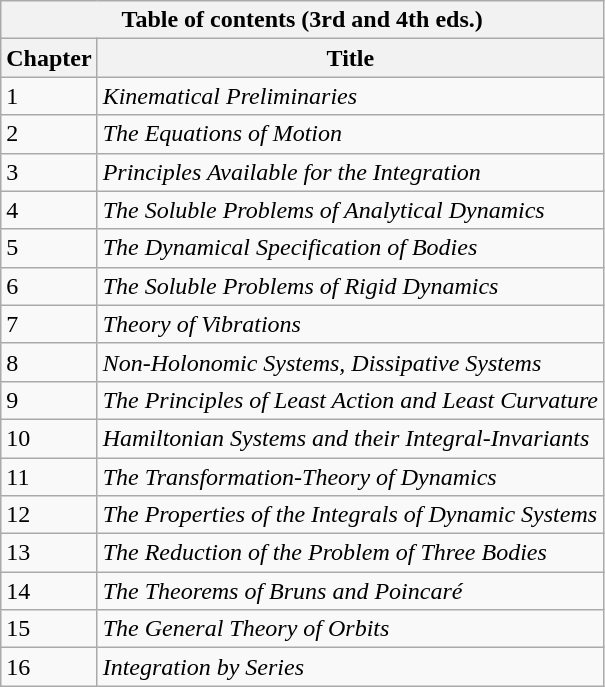<table class="wikitable floatright"  style="width:auto; text-align:left;">
<tr>
<th colspan=2>Table of contents (3rd and 4th eds.)</th>
</tr>
<tr>
<th><strong>Chapter</strong></th>
<th><strong>Title</strong></th>
</tr>
<tr>
<td>1</td>
<td><em>Kinematical Preliminaries</em></td>
</tr>
<tr>
<td>2</td>
<td><em>The Equations of Motion</em></td>
</tr>
<tr>
<td>3</td>
<td><em>Principles Available for the Integration</em></td>
</tr>
<tr>
<td>4</td>
<td><em>The Soluble Problems of Analytical Dynamics</em></td>
</tr>
<tr>
<td>5</td>
<td><em>The Dynamical Specification of Bodies</em></td>
</tr>
<tr>
<td>6</td>
<td><em>The Soluble Problems of Rigid Dynamics</em></td>
</tr>
<tr>
<td>7</td>
<td><em>Theory of Vibrations</em></td>
</tr>
<tr>
<td>8</td>
<td><em>Non-Holonomic Systems, Dissipative Systems</em></td>
</tr>
<tr>
<td>9</td>
<td><em>The Principles of Least Action and Least Curvature</em></td>
</tr>
<tr>
<td>10</td>
<td><em>Hamiltonian Systems and their Integral-Invariants</em></td>
</tr>
<tr>
<td>11</td>
<td><em>The Transformation-Theory of Dynamics</em></td>
</tr>
<tr>
<td>12</td>
<td><em>The Properties of the Integrals of Dynamic Systems</em></td>
</tr>
<tr>
<td>13</td>
<td><em>The Reduction of the Problem of Three Bodies</em></td>
</tr>
<tr>
<td>14</td>
<td><em>The Theorems of Bruns and Poincaré</em></td>
</tr>
<tr>
<td>15</td>
<td><em>The General Theory of Orbits</em></td>
</tr>
<tr>
<td>16</td>
<td><em>Integration by Series</em></td>
</tr>
</table>
